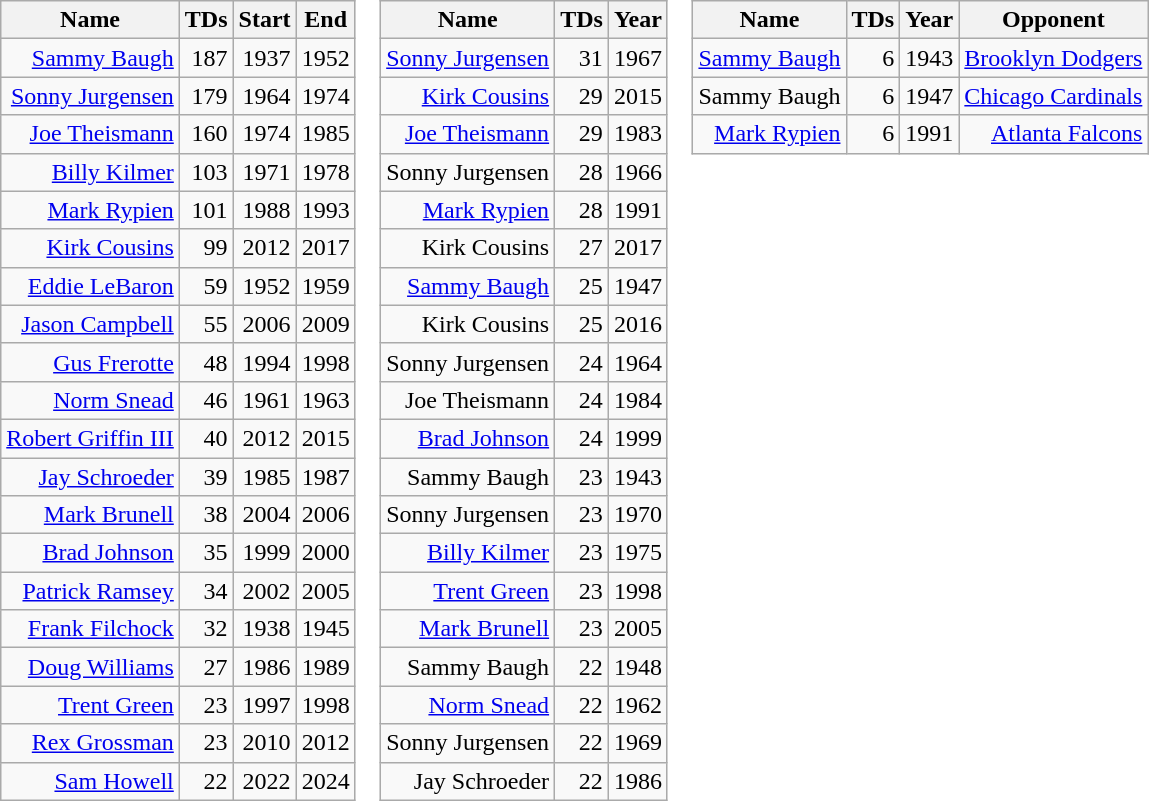<table border="0" cellpadding="0" cellspacing="0">
<tr valign="top">
<td><br><table class="wikitable sortable" style="text-align:right">
<tr>
<th><strong>Name</strong></th>
<th><strong>TDs</strong></th>
<th><strong>Start</strong></th>
<th><strong>End</strong></th>
</tr>
<tr>
<td><a href='#'>Sammy Baugh</a></td>
<td>187</td>
<td>1937</td>
<td>1952</td>
</tr>
<tr>
<td><a href='#'>Sonny Jurgensen</a></td>
<td>179</td>
<td>1964</td>
<td>1974</td>
</tr>
<tr>
<td><a href='#'>Joe Theismann</a></td>
<td>160</td>
<td>1974</td>
<td>1985</td>
</tr>
<tr>
<td><a href='#'>Billy Kilmer</a></td>
<td>103</td>
<td>1971</td>
<td>1978</td>
</tr>
<tr>
<td><a href='#'>Mark Rypien</a></td>
<td>101</td>
<td>1988</td>
<td>1993</td>
</tr>
<tr>
<td><a href='#'>Kirk Cousins</a></td>
<td>99</td>
<td>2012</td>
<td>2017</td>
</tr>
<tr>
<td><a href='#'>Eddie LeBaron</a></td>
<td>59</td>
<td>1952</td>
<td>1959</td>
</tr>
<tr>
<td><a href='#'>Jason Campbell</a></td>
<td>55</td>
<td>2006</td>
<td>2009</td>
</tr>
<tr>
<td><a href='#'>Gus Frerotte</a></td>
<td>48</td>
<td>1994</td>
<td>1998</td>
</tr>
<tr>
<td><a href='#'>Norm Snead</a></td>
<td>46</td>
<td>1961</td>
<td>1963</td>
</tr>
<tr>
<td><a href='#'>Robert Griffin III</a></td>
<td>40</td>
<td>2012</td>
<td>2015</td>
</tr>
<tr>
<td><a href='#'>Jay Schroeder</a></td>
<td>39</td>
<td>1985</td>
<td>1987</td>
</tr>
<tr>
<td><a href='#'>Mark Brunell</a></td>
<td>38</td>
<td>2004</td>
<td>2006</td>
</tr>
<tr>
<td><a href='#'>Brad Johnson</a></td>
<td>35</td>
<td>1999</td>
<td>2000</td>
</tr>
<tr>
<td><a href='#'>Patrick Ramsey</a></td>
<td>34</td>
<td>2002</td>
<td>2005</td>
</tr>
<tr>
<td><a href='#'>Frank Filchock</a></td>
<td>32</td>
<td>1938</td>
<td>1945</td>
</tr>
<tr>
<td><a href='#'>Doug Williams</a></td>
<td>27</td>
<td>1986</td>
<td>1989</td>
</tr>
<tr>
<td><a href='#'>Trent Green</a></td>
<td>23</td>
<td>1997</td>
<td>1998</td>
</tr>
<tr>
<td><a href='#'>Rex Grossman</a></td>
<td>23</td>
<td>2010</td>
<td>2012</td>
</tr>
<tr>
<td><a href='#'>Sam Howell</a></td>
<td>22</td>
<td>2022</td>
<td>2024</td>
</tr>
</table>
</td>
<td><br><table class="wikitable sortable" style="text-align:right">
<tr>
<th><strong>Name</strong></th>
<th><strong>TDs</strong></th>
<th><strong>Year</strong></th>
</tr>
<tr>
<td><a href='#'>Sonny Jurgensen</a></td>
<td>31</td>
<td>1967</td>
</tr>
<tr>
<td><a href='#'>Kirk Cousins</a></td>
<td>29</td>
<td>2015</td>
</tr>
<tr>
<td><a href='#'>Joe Theismann</a></td>
<td>29</td>
<td>1983</td>
</tr>
<tr>
<td>Sonny Jurgensen</td>
<td>28</td>
<td>1966</td>
</tr>
<tr>
<td><a href='#'>Mark Rypien</a></td>
<td>28</td>
<td>1991</td>
</tr>
<tr>
<td>Kirk Cousins</td>
<td>27</td>
<td>2017</td>
</tr>
<tr>
<td><a href='#'>Sammy Baugh</a></td>
<td>25</td>
<td>1947</td>
</tr>
<tr>
<td>Kirk Cousins</td>
<td>25</td>
<td>2016</td>
</tr>
<tr>
<td>Sonny Jurgensen</td>
<td>24</td>
<td>1964</td>
</tr>
<tr>
<td>Joe Theismann</td>
<td>24</td>
<td>1984</td>
</tr>
<tr>
<td><a href='#'>Brad Johnson</a></td>
<td>24</td>
<td>1999</td>
</tr>
<tr>
<td>Sammy Baugh</td>
<td>23</td>
<td>1943</td>
</tr>
<tr>
<td>Sonny Jurgensen</td>
<td>23</td>
<td>1970</td>
</tr>
<tr>
<td><a href='#'>Billy Kilmer</a></td>
<td>23</td>
<td>1975</td>
</tr>
<tr>
<td><a href='#'>Trent Green</a></td>
<td>23</td>
<td>1998</td>
</tr>
<tr>
<td><a href='#'>Mark Brunell</a></td>
<td>23</td>
<td>2005</td>
</tr>
<tr>
<td>Sammy Baugh</td>
<td>22</td>
<td>1948</td>
</tr>
<tr>
<td><a href='#'>Norm Snead</a></td>
<td>22</td>
<td>1962</td>
</tr>
<tr>
<td>Sonny Jurgensen</td>
<td>22</td>
<td>1969</td>
</tr>
<tr>
<td>Jay Schroeder</td>
<td>22</td>
<td>1986</td>
</tr>
</table>
</td>
<td><br><table class="wikitable sortable" style="text-align:right">
<tr>
<th><strong>Name</strong></th>
<th><strong>TDs</strong></th>
<th><strong>Year</strong></th>
<th><strong>Opponent</strong></th>
</tr>
<tr>
<td><a href='#'>Sammy Baugh</a></td>
<td>6</td>
<td>1943</td>
<td><a href='#'>Brooklyn Dodgers</a></td>
</tr>
<tr>
<td>Sammy Baugh</td>
<td>6</td>
<td>1947</td>
<td><a href='#'>Chicago Cardinals</a></td>
</tr>
<tr>
<td><a href='#'>Mark Rypien</a></td>
<td>6</td>
<td>1991</td>
<td><a href='#'>Atlanta Falcons</a></td>
</tr>
</table>
</td>
</tr>
</table>
